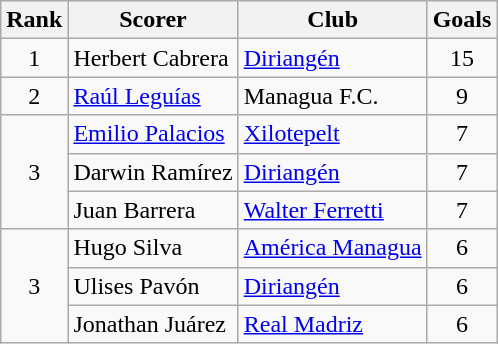<table class="wikitable" style="text-align:center">
<tr>
<th>Rank</th>
<th>Scorer</th>
<th>Club</th>
<th>Goals</th>
</tr>
<tr>
<td rowspan="1">1</td>
<td align="left"> Herbert Cabrera</td>
<td align="left"><a href='#'>Diriangén</a></td>
<td>15</td>
</tr>
<tr>
<td rowspan="1">2</td>
<td align="left"> <a href='#'>Raúl Leguías</a></td>
<td align="left">Managua F.C.</td>
<td>9</td>
</tr>
<tr>
<td rowspan="3">3</td>
<td align="left"> <a href='#'>Emilio Palacios</a></td>
<td align="left"><a href='#'>Xilotepelt</a></td>
<td>7</td>
</tr>
<tr>
<td align="left"> Darwin Ramírez</td>
<td align="left"><a href='#'>Diriangén</a></td>
<td>7</td>
</tr>
<tr>
<td align="left"> Juan Barrera</td>
<td align="left"><a href='#'>Walter Ferretti</a></td>
<td>7</td>
</tr>
<tr>
<td rowspan="4">3</td>
<td align="left"> Hugo Silva</td>
<td align="left"><a href='#'>América Managua</a></td>
<td>6</td>
</tr>
<tr>
<td align="left"> Ulises Pavón</td>
<td align="left"><a href='#'>Diriangén</a></td>
<td>6</td>
</tr>
<tr>
<td align="left"> Jonathan Juárez</td>
<td align="left"><a href='#'>Real Madriz</a></td>
<td>6</td>
</tr>
</table>
